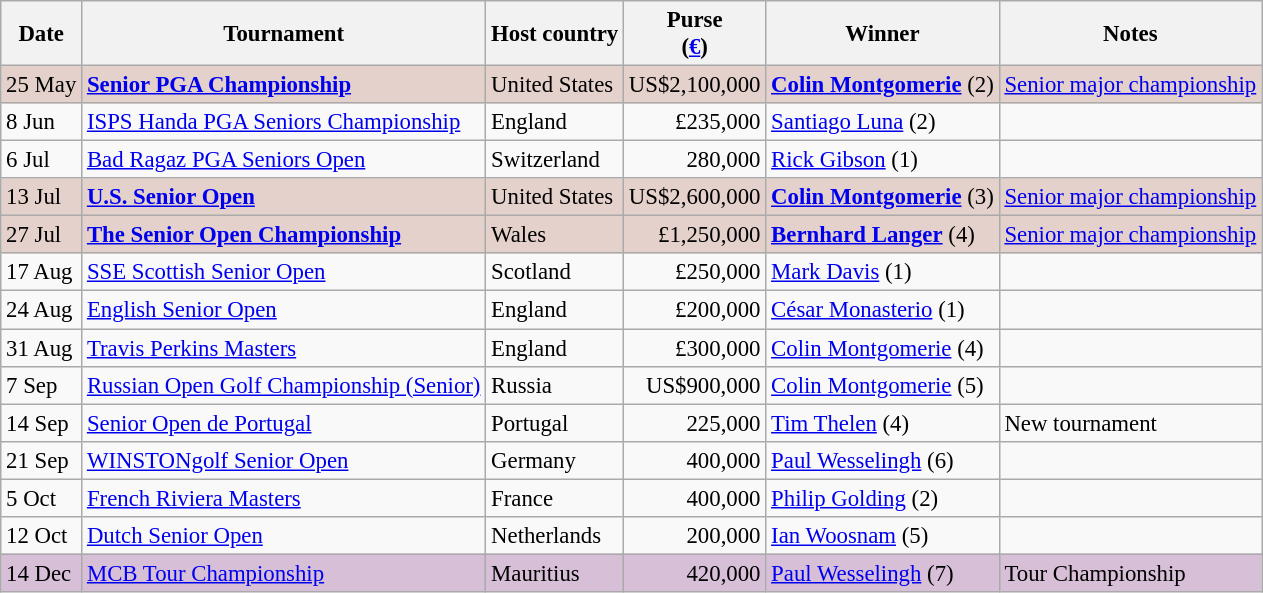<table class="wikitable" style="font-size:95%">
<tr>
<th>Date</th>
<th>Tournament</th>
<th>Host country</th>
<th>Purse<br>(<a href='#'>€</a>)</th>
<th>Winner</th>
<th>Notes</th>
</tr>
<tr style="background:#e5d1cb;">
<td>25 May</td>
<td><strong><a href='#'>Senior PGA Championship</a></strong></td>
<td>United States</td>
<td align=right>US$2,100,000</td>
<td> <strong><a href='#'>Colin Montgomerie</a></strong> (2)</td>
<td><a href='#'>Senior major championship</a></td>
</tr>
<tr>
<td>8 Jun</td>
<td><a href='#'>ISPS Handa PGA Seniors Championship</a></td>
<td>England</td>
<td align=right>£235,000</td>
<td> <a href='#'>Santiago Luna</a> (2)</td>
<td></td>
</tr>
<tr>
<td>6 Jul</td>
<td><a href='#'>Bad Ragaz PGA Seniors Open</a></td>
<td>Switzerland</td>
<td align=right>280,000</td>
<td> <a href='#'>Rick Gibson</a> (1)</td>
<td></td>
</tr>
<tr style="background:#e5d1cb;">
<td>13 Jul</td>
<td><strong><a href='#'>U.S. Senior Open</a></strong></td>
<td>United States</td>
<td align=right>US$2,600,000</td>
<td> <strong><a href='#'>Colin Montgomerie</a></strong> (3)</td>
<td><a href='#'>Senior major championship</a></td>
</tr>
<tr style="background:#e5d1cb;">
<td>27 Jul</td>
<td><strong><a href='#'>The Senior Open Championship</a></strong></td>
<td>Wales</td>
<td align=right>£1,250,000</td>
<td> <strong><a href='#'>Bernhard Langer</a></strong> (4)</td>
<td><a href='#'>Senior major championship</a></td>
</tr>
<tr>
<td>17 Aug</td>
<td><a href='#'>SSE Scottish Senior Open</a></td>
<td>Scotland</td>
<td align=right>£250,000</td>
<td> <a href='#'>Mark Davis</a> (1)</td>
<td></td>
</tr>
<tr>
<td>24 Aug</td>
<td><a href='#'>English Senior Open</a></td>
<td>England</td>
<td align=right>£200,000</td>
<td> <a href='#'>César Monasterio</a> (1)</td>
<td></td>
</tr>
<tr>
<td>31 Aug</td>
<td><a href='#'>Travis Perkins Masters</a></td>
<td>England</td>
<td align=right>£300,000</td>
<td> <a href='#'>Colin Montgomerie</a> (4)</td>
<td></td>
</tr>
<tr>
<td>7 Sep</td>
<td><a href='#'>Russian Open Golf Championship (Senior)</a></td>
<td>Russia</td>
<td align=right>US$900,000</td>
<td> <a href='#'>Colin Montgomerie</a> (5)</td>
<td></td>
</tr>
<tr>
<td>14 Sep</td>
<td><a href='#'>Senior Open de Portugal</a></td>
<td>Portugal</td>
<td align=right>225,000</td>
<td> <a href='#'>Tim Thelen</a> (4)</td>
<td>New tournament</td>
</tr>
<tr>
<td>21 Sep</td>
<td><a href='#'>WINSTONgolf Senior Open</a></td>
<td>Germany</td>
<td align=right>400,000</td>
<td> <a href='#'>Paul Wesselingh</a> (6)</td>
<td></td>
</tr>
<tr>
<td>5 Oct</td>
<td><a href='#'>French Riviera Masters</a></td>
<td>France</td>
<td align=right>400,000</td>
<td> <a href='#'>Philip Golding</a> (2)</td>
<td></td>
</tr>
<tr>
<td>12 Oct</td>
<td><a href='#'>Dutch Senior Open</a></td>
<td>Netherlands</td>
<td align=right>200,000</td>
<td> <a href='#'>Ian Woosnam</a> (5)</td>
<td></td>
</tr>
<tr style="background:thistle;">
<td>14 Dec</td>
<td><a href='#'>MCB Tour Championship</a></td>
<td>Mauritius</td>
<td align=right>420,000</td>
<td> <a href='#'>Paul Wesselingh</a> (7)</td>
<td>Tour Championship</td>
</tr>
</table>
